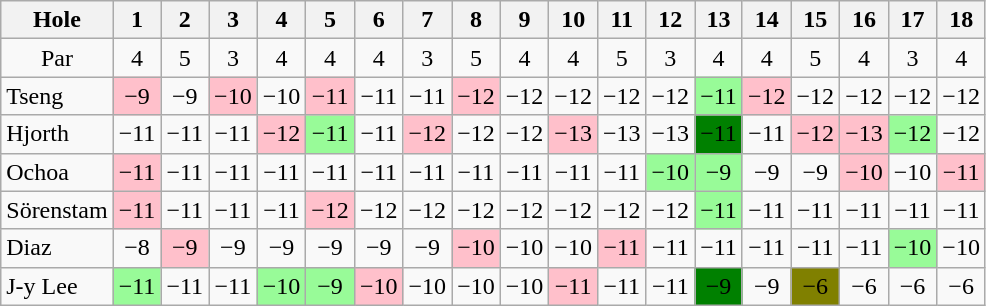<table class="wikitable" style="text-align:center">
<tr>
<th>Hole</th>
<th>1</th>
<th>2</th>
<th>3</th>
<th>4</th>
<th>5</th>
<th>6</th>
<th>7</th>
<th>8</th>
<th>9</th>
<th>10</th>
<th>11</th>
<th>12</th>
<th>13</th>
<th>14</th>
<th>15</th>
<th>16</th>
<th>17</th>
<th>18</th>
</tr>
<tr>
<td>Par</td>
<td>4</td>
<td>5</td>
<td>3</td>
<td>4</td>
<td>4</td>
<td>4</td>
<td>3</td>
<td>5</td>
<td>4</td>
<td>4</td>
<td>5</td>
<td>3</td>
<td>4</td>
<td>4</td>
<td>5</td>
<td>4</td>
<td>3</td>
<td>4</td>
</tr>
<tr>
<td align=left> Tseng</td>
<td style="background: Pink;">−9</td>
<td>−9</td>
<td style="background: Pink;">−10</td>
<td>−10</td>
<td style="background: Pink;">−11</td>
<td>−11</td>
<td>−11</td>
<td style="background: Pink;">−12</td>
<td>−12</td>
<td>−12</td>
<td>−12</td>
<td>−12</td>
<td style="background: PaleGreen;">−11</td>
<td style="background: Pink;">−12</td>
<td>−12</td>
<td>−12</td>
<td>−12</td>
<td>−12</td>
</tr>
<tr>
<td align=left> Hjorth</td>
<td>−11</td>
<td>−11</td>
<td>−11</td>
<td style="background: Pink;">−12</td>
<td style="background: PaleGreen;">−11</td>
<td>−11</td>
<td style="background: Pink;">−12</td>
<td>−12</td>
<td>−12</td>
<td style="background: Pink;">−13</td>
<td>−13</td>
<td>−13</td>
<td style="background: Green;">−11</td>
<td>−11</td>
<td style="background: Pink;">−12</td>
<td style="background: Pink;">−13</td>
<td style="background: PaleGreen;">−12</td>
<td>−12</td>
</tr>
<tr>
<td align=left> Ochoa</td>
<td style="background: Pink;">−11</td>
<td>−11</td>
<td>−11</td>
<td>−11</td>
<td>−11</td>
<td>−11</td>
<td>−11</td>
<td>−11</td>
<td>−11</td>
<td>−11</td>
<td>−11</td>
<td style="background: PaleGreen;">−10</td>
<td style="background: PaleGreen;">−9</td>
<td>−9</td>
<td>−9</td>
<td style="background: Pink;">−10</td>
<td>−10</td>
<td style="background: Pink;">−11</td>
</tr>
<tr>
<td align=left> Sörenstam</td>
<td style="background: Pink;">−11</td>
<td>−11</td>
<td>−11</td>
<td>−11</td>
<td style="background: Pink;">−12</td>
<td>−12</td>
<td>−12</td>
<td>−12</td>
<td>−12</td>
<td>−12</td>
<td>−12</td>
<td>−12</td>
<td style="background: PaleGreen;">−11</td>
<td>−11</td>
<td>−11</td>
<td>−11</td>
<td>−11</td>
<td>−11</td>
</tr>
<tr>
<td align=left> Diaz</td>
<td>−8</td>
<td style="background: Pink;">−9</td>
<td>−9</td>
<td>−9</td>
<td>−9</td>
<td>−9</td>
<td>−9</td>
<td style="background: Pink;">−10</td>
<td>−10</td>
<td>−10</td>
<td style="background: Pink;">−11</td>
<td>−11</td>
<td>−11</td>
<td>−11</td>
<td>−11</td>
<td>−11</td>
<td style="background: PaleGreen;">−10</td>
<td>−10</td>
</tr>
<tr>
<td align=left> J-y Lee</td>
<td style="background: PaleGreen;">−11</td>
<td>−11</td>
<td>−11</td>
<td style="background: PaleGreen;">−10</td>
<td style="background: PaleGreen;">−9</td>
<td style="background: Pink;">−10</td>
<td>−10</td>
<td>−10</td>
<td>−10</td>
<td style="background: Pink;">−11</td>
<td>−11</td>
<td>−11</td>
<td style="background: Green;">−9</td>
<td>−9</td>
<td style="background: Olive;">−6</td>
<td>−6</td>
<td>−6</td>
<td>−6</td>
</tr>
</table>
